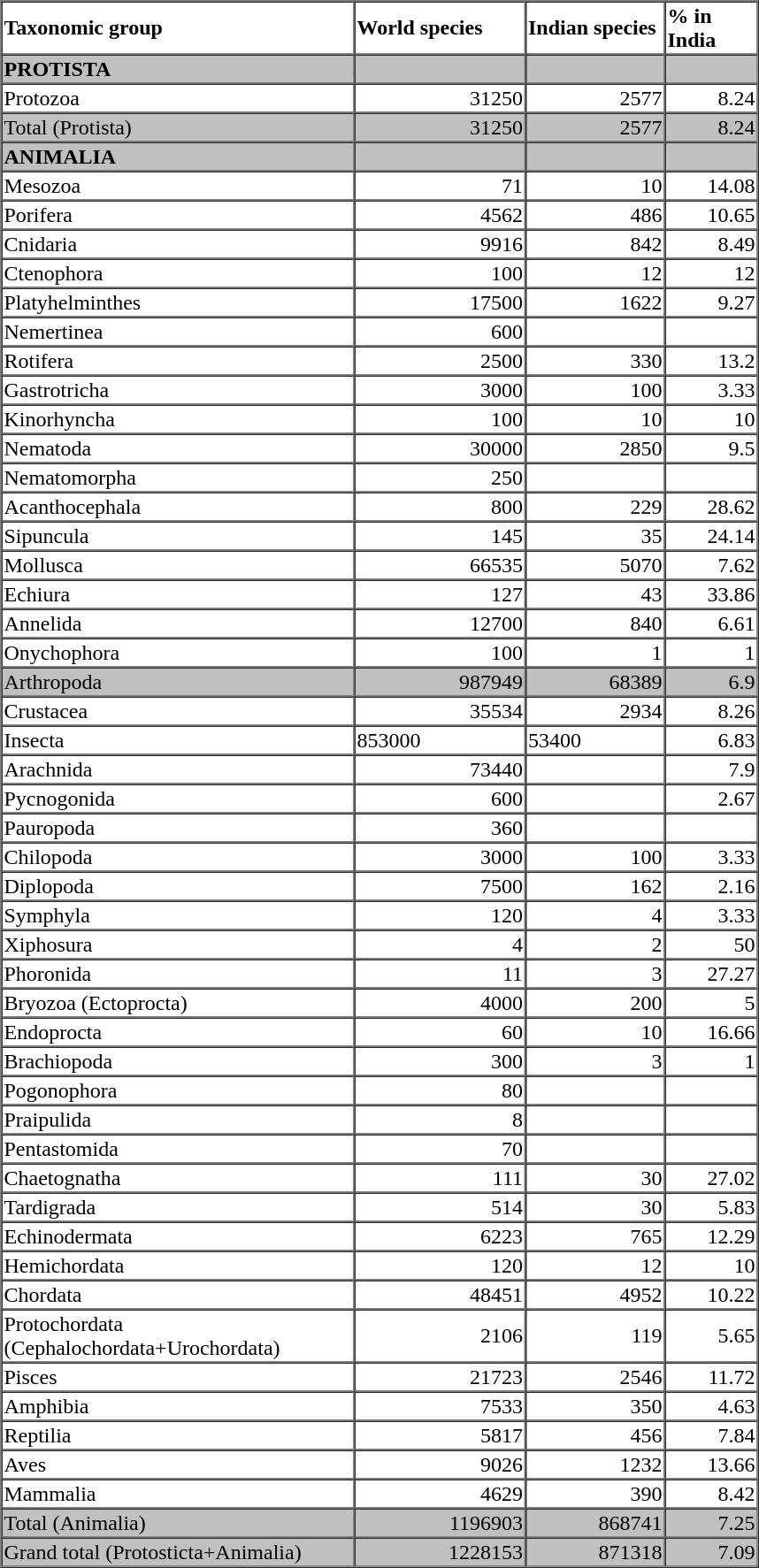<table cellspacing="0" border="1">
<tr>
<td style="height:17px; width:262px; text-align:left;"><strong>Taxonomic group</strong></td>
<td style="width:125px; text-align:left;"><strong>World species</strong></td>
<td style="width:101px; text-align:left;"><strong>Indian species</strong></td>
<td style="width:66px; text-align:left;"><strong>% in India</strong></td>
</tr>
<tr>
<td style="text-align:left; height:17px; background:silver;"><strong>PROTISTA</strong></td>
<td style="text-align:left; background:silver;"><br></td>
<td style="text-align:left; background:silver;"><br></td>
<td style="text-align:left; background:silver;"><br></td>
</tr>
<tr>
<td style="height:17px; text-align:left;">Protozoa</td>
<td style="text-align:right;">31250</td>
<td style="text-align:right;">2577</td>
<td style="text-align:right;">8.24</td>
</tr>
<tr>
<td style="text-align:left; height:17px; background:silver;">Total (Protista)</td>
<td style="text-align:right; background:silver;">31250</td>
<td style="text-align:right; background:silver;">2577</td>
<td style="text-align:right; background:silver;">8.24</td>
</tr>
<tr>
<td style="text-align:left; height:17px; background:silver;"><strong>ANIMALIA</strong></td>
<td style="text-align:left; background:silver;"><br></td>
<td style="text-align:left; background:silver;"><br></td>
<td style="text-align:left; background:silver;"><br></td>
</tr>
<tr>
<td style="height:17px; text-align:left;">Mesozoa</td>
<td style="text-align:right;">71</td>
<td style="text-align:right;">10</td>
<td style="text-align:right;">14.08</td>
</tr>
<tr>
<td style="height:17px; text-align:left;">Porifera</td>
<td style="text-align:right;">4562</td>
<td style="text-align:right;">486</td>
<td style="text-align:right;">10.65</td>
</tr>
<tr>
<td style="height:17px; text-align:left;">Cnidaria</td>
<td style="text-align:right;">9916</td>
<td style="text-align:right;">842</td>
<td style="text-align:right;">8.49</td>
</tr>
<tr>
<td style="height:17px; text-align:left;">Ctenophora</td>
<td style="text-align:right;">100</td>
<td style="text-align:right;">12</td>
<td style="text-align:right;">12</td>
</tr>
<tr>
<td style="height:17px; text-align:left;">Platyhelminthes</td>
<td style="text-align:right;">17500</td>
<td style="text-align:right;">1622</td>
<td style="text-align:right;">9.27</td>
</tr>
<tr>
<td style="height:17px; text-align:left;">Nemertinea</td>
<td style="text-align:right;">600</td>
<td align=left></td>
<td align=left></td>
</tr>
<tr>
<td style="height:17px; text-align:left;">Rotifera</td>
<td style="text-align:right;">2500</td>
<td style="text-align:right;">330</td>
<td style="text-align:right;">13.2</td>
</tr>
<tr>
<td style="height:17px; text-align:left;">Gastrotricha</td>
<td style="text-align:right;">3000</td>
<td style="text-align:right;">100</td>
<td style="text-align:right;">3.33</td>
</tr>
<tr>
<td style="height:17px; text-align:left;">Kinorhyncha</td>
<td style="text-align:right;">100</td>
<td style="text-align:right;">10</td>
<td style="text-align:right;">10</td>
</tr>
<tr>
<td style="height:17px; text-align:left;">Nematoda</td>
<td style="text-align:right;">30000</td>
<td style="text-align:right;">2850</td>
<td style="text-align:right;">9.5</td>
</tr>
<tr>
<td style="height:17px; text-align:left;">Nematomorpha</td>
<td style="text-align:right;">250</td>
<td align=left></td>
<td align=left></td>
</tr>
<tr>
<td style="height:17px; text-align:left;">Acanthocephala</td>
<td style="text-align:right;">800</td>
<td style="text-align:right;">229</td>
<td style="text-align:right;">28.62</td>
</tr>
<tr>
<td style="height:17px; text-align:left;">Sipuncula</td>
<td style="text-align:right;">145</td>
<td style="text-align:right;">35</td>
<td style="text-align:right;">24.14</td>
</tr>
<tr>
<td style="height:17px; text-align:left;">Mollusca</td>
<td style="text-align:right;">66535</td>
<td style="text-align:right;">5070</td>
<td style="text-align:right;">7.62</td>
</tr>
<tr>
<td style="height:17px; text-align:left;">Echiura</td>
<td style="text-align:right;">127</td>
<td style="text-align:right;">43</td>
<td style="text-align:right;">33.86</td>
</tr>
<tr>
<td style="height:17px; text-align:left;">Annelida</td>
<td style="text-align:right;">12700</td>
<td style="text-align:right;">840</td>
<td style="text-align:right;">6.61</td>
</tr>
<tr>
<td style="height:17px; text-align:left;">Onychophora</td>
<td style="text-align:right;">100</td>
<td style="text-align:right;">1</td>
<td style="text-align:right;">1</td>
</tr>
<tr>
<td style="background:silver; height:17px; text-align:left;">Arthropoda</td>
<td style="text-align:right; background:silver;">987949</td>
<td style="text-align:right; background:silver;">68389</td>
<td style="text-align:right; background:silver;">6.9</td>
</tr>
<tr>
<td style="height:17px; text-align:left;">Crustacea</td>
<td style="text-align:right;">35534</td>
<td style="text-align:right;">2934</td>
<td style="text-align:right;">8.26</td>
</tr>
<tr>
<td style="height:17px; text-align:left;">Insecta</td>
<td align=left>853000</td>
<td align=left>53400</td>
<td style="text-align:right;">6.83</td>
</tr>
<tr>
<td style="height:17px; text-align:left;">Arachnida</td>
<td style="text-align:right;">73440</td>
<td align=left><br></td>
<td style="text-align:right;">7.9</td>
</tr>
<tr>
<td style="height:17px; text-align:left;">Pycnogonida</td>
<td style="text-align:right;">600</td>
<td align=left><br></td>
<td style="text-align:right;">2.67</td>
</tr>
<tr>
<td style="height:17px; text-align:left;">Pauropoda</td>
<td style="text-align:right;">360</td>
<td align=left></td>
<td align=left><br></td>
</tr>
<tr>
<td style="height:17px; text-align:left;">Chilopoda</td>
<td style="text-align:right;">3000</td>
<td style="text-align:right;">100</td>
<td style="text-align:right;">3.33</td>
</tr>
<tr>
<td style="height:17px; text-align:left;">Diplopoda</td>
<td style="text-align:right;">7500</td>
<td style="text-align:right;">162</td>
<td style="text-align:right;">2.16</td>
</tr>
<tr>
<td style="height:17px; text-align:left;">Symphyla</td>
<td style="text-align:right;">120</td>
<td style="text-align:right;">4</td>
<td style="text-align:right;">3.33</td>
</tr>
<tr>
<td style="height:17px; text-align:left;">Xiphosura</td>
<td style="text-align:right;">4</td>
<td style="text-align:right;">2</td>
<td style="text-align:right;">50</td>
</tr>
<tr>
<td style="height:17px; text-align:left;">Phoronida</td>
<td style="text-align:right;">11</td>
<td style="text-align:right;">3</td>
<td style="text-align:right;">27.27</td>
</tr>
<tr>
<td style="height:17px; text-align:left;">Bryozoa (Ectoprocta)</td>
<td style="text-align:right;">4000</td>
<td style="text-align:right;">200</td>
<td style="text-align:right;">5</td>
</tr>
<tr>
<td style="height:17px; text-align:left;">Endoprocta</td>
<td style="text-align:right;">60</td>
<td style="text-align:right;">10</td>
<td style="text-align:right;">16.66</td>
</tr>
<tr>
<td style="height:17px; text-align:left;">Brachiopoda</td>
<td style="text-align:right;">300</td>
<td style="text-align:right;">3</td>
<td style="text-align:right;">1</td>
</tr>
<tr>
<td style="height:17px; text-align:left;">Pogonophora</td>
<td style="text-align:right;">80</td>
<td align=left></td>
<td align=left></td>
</tr>
<tr>
<td style="height:17px; text-align:left;">Praipulida</td>
<td style="text-align:right;">8</td>
<td align=left></td>
<td align=left><br></td>
</tr>
<tr>
<td style="height:17px; text-align:left;">Pentastomida</td>
<td style="text-align:right;">70</td>
<td align=left></td>
<td align=left></td>
</tr>
<tr>
<td style="height:17px; text-align:left;">Chaetognatha</td>
<td style="text-align:right;">111</td>
<td style="text-align:right;">30</td>
<td style="text-align:right;">27.02</td>
</tr>
<tr>
<td style="height:17px; text-align:left;">Tardigrada</td>
<td style="text-align:right;">514</td>
<td style="text-align:right;">30</td>
<td style="text-align:right;">5.83</td>
</tr>
<tr>
<td style="height:17px; text-align:left;">Echinodermata</td>
<td style="text-align:right;">6223</td>
<td style="text-align:right;">765</td>
<td style="text-align:right;">12.29</td>
</tr>
<tr>
<td style="height:17px; text-align:left;">Hemichordata</td>
<td style="text-align:right;">120</td>
<td style="text-align:right;">12</td>
<td style="text-align:right;">10</td>
</tr>
<tr>
<td style="height:17px; text-align:left;">Chordata</td>
<td style="text-align:right;">48451</td>
<td style="text-align:right;">4952</td>
<td style="text-align:right;">10.22</td>
</tr>
<tr>
<td style="height:17px; text-align:left;">Protochordata (Cephalochordata+Urochordata)</td>
<td style="text-align:right;">2106</td>
<td style="text-align:right;">119</td>
<td style="text-align:right;">5.65</td>
</tr>
<tr>
<td style="height:17px; text-align:left;">Pisces</td>
<td style="text-align:right;">21723</td>
<td style="text-align:right;">2546</td>
<td style="text-align:right;">11.72</td>
</tr>
<tr>
<td style="height:17px; text-align:left;">Amphibia</td>
<td style="text-align:right;">7533</td>
<td style="text-align:right;">350</td>
<td style="text-align:right;">4.63</td>
</tr>
<tr>
<td style="height:17px; text-align:left;">Reptilia</td>
<td style="text-align:right;">5817</td>
<td style="text-align:right;">456</td>
<td style="text-align:right;">7.84</td>
</tr>
<tr>
<td style="height:17px; text-align:left;">Aves</td>
<td style="text-align:right;">9026</td>
<td style="text-align:right;">1232</td>
<td style="text-align:right;">13.66</td>
</tr>
<tr>
<td style="height:17px; text-align:left;">Mammalia</td>
<td style="text-align:right;">4629</td>
<td style="text-align:right;">390</td>
<td style="text-align:right;">8.42</td>
</tr>
<tr>
<td style="text-align:left; height:17px; background:silver;">Total (Animalia)</td>
<td style="text-align:right; background:silver;">1196903</td>
<td style="text-align:right; background:silver;">868741</td>
<td style="text-align:right; background:silver;">7.25</td>
</tr>
<tr>
<td style="text-align:left; height:17px; background:silver;">Grand total (Protosticta+Animalia)</td>
<td style="text-align:right; background:silver;">1228153</td>
<td style="text-align:right; background:silver;">871318</td>
<td style="text-align:right; background:silver;">7.09</td>
</tr>
</table>
